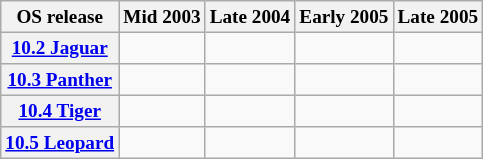<table class="wikitable mw-collapsible style=" style="font-size: 80%">
<tr>
<th>OS release</th>
<th>Mid 2003</th>
<th>Late 2004</th>
<th>Early 2005</th>
<th>Late 2005</th>
</tr>
<tr>
<th><a href='#'>10.2 Jaguar</a></th>
<td></td>
<td></td>
<td></td>
<td></td>
</tr>
<tr>
<th><a href='#'>10.3 Panther</a></th>
<td></td>
<td></td>
<td></td>
<td></td>
</tr>
<tr>
<th><a href='#'>10.4 Tiger</a></th>
<td></td>
<td></td>
<td></td>
<td></td>
</tr>
<tr>
<th><a href='#'>10.5 Leopard</a></th>
<td></td>
<td></td>
<td></td>
<td></td>
</tr>
</table>
